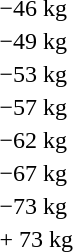<table>
<tr>
<td>−46 kg</td>
<td></td>
<td></td>
<td><br></td>
</tr>
<tr>
<td>−49 kg</td>
<td></td>
<td></td>
<td><br></td>
</tr>
<tr>
<td>−53 kg</td>
<td></td>
<td></td>
<td><br></td>
</tr>
<tr>
<td>−57 kg</td>
<td></td>
<td></td>
<td><br></td>
</tr>
<tr>
<td>−62 kg</td>
<td></td>
<td></td>
<td><br></td>
</tr>
<tr>
<td>−67 kg</td>
<td></td>
<td></td>
<td><br></td>
</tr>
<tr>
<td>−73 kg</td>
<td></td>
<td></td>
<td><br></td>
</tr>
<tr>
<td>+ 73 kg</td>
<td></td>
<td></td>
<td><br></td>
</tr>
</table>
